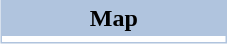<table border="0" cellpadding="2" cellspacing="1" align="right" style="margin-left:1em; background-color: lightsteelblue;">
<tr>
<th>Map</th>
</tr>
<tr bgcolor="#FFFFFF" align="center">
<td style="width: 145px;"></td>
</tr>
</table>
